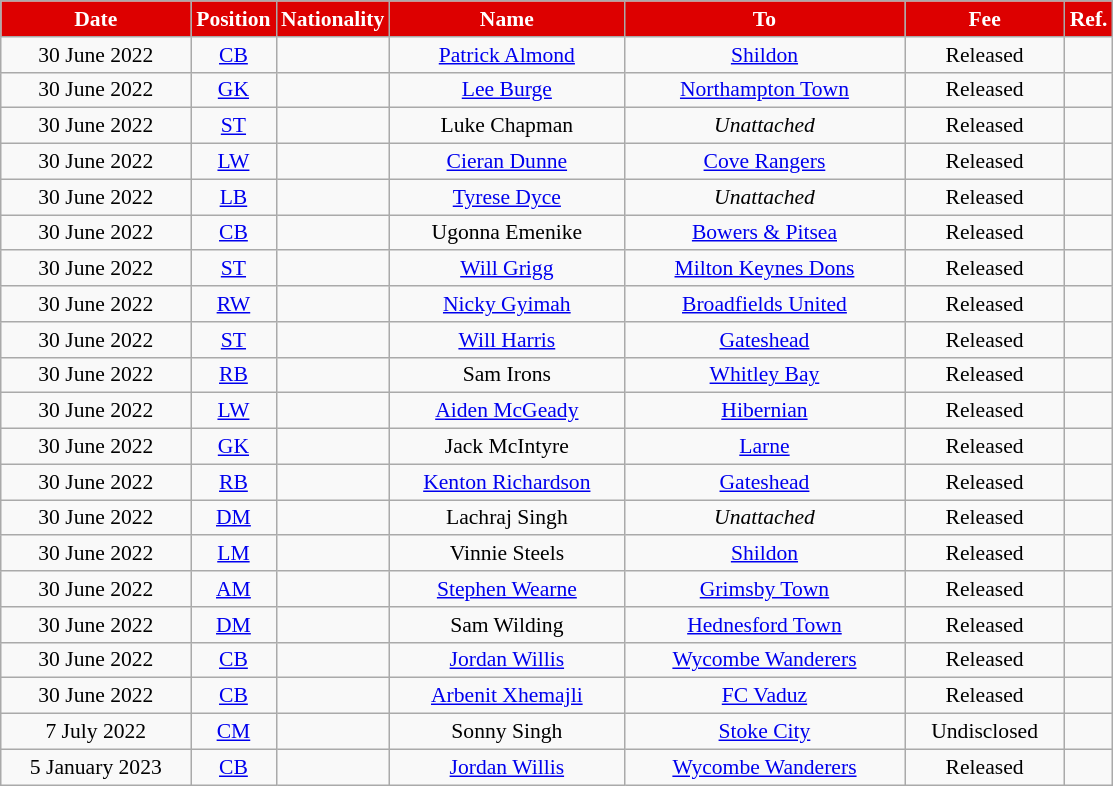<table class="wikitable"  style="text-align:center; font-size:90%; ">
<tr>
<th style="color:#fff; background:#d00; width:120px;">Date</th>
<th style="color:#fff; background:#d00; width:50px;">Position</th>
<th style="color:#fff; background:#d00; width:50px;">Nationality</th>
<th style="color:#fff; background:#d00; width:150px;">Name</th>
<th style="color:#fff; background:#d00; width:180px;">To</th>
<th style="color:#fff; background:#d00; width:100px;">Fee</th>
<th style="color:#fff; background:#d00; width:25px;">Ref.</th>
</tr>
<tr>
<td>30 June 2022</td>
<td><a href='#'>CB</a></td>
<td></td>
<td><a href='#'>Patrick Almond</a></td>
<td> <a href='#'>Shildon</a></td>
<td>Released</td>
<td></td>
</tr>
<tr>
<td>30 June 2022</td>
<td><a href='#'>GK</a></td>
<td></td>
<td><a href='#'>Lee Burge</a></td>
<td> <a href='#'>Northampton Town</a></td>
<td>Released</td>
<td></td>
</tr>
<tr>
<td>30 June 2022</td>
<td><a href='#'>ST</a></td>
<td></td>
<td>Luke Chapman</td>
<td> <em>Unattached</em></td>
<td>Released</td>
<td></td>
</tr>
<tr>
<td>30 June 2022</td>
<td><a href='#'>LW</a></td>
<td></td>
<td><a href='#'>Cieran Dunne</a></td>
<td> <a href='#'>Cove Rangers</a></td>
<td>Released</td>
<td></td>
</tr>
<tr>
<td>30 June 2022</td>
<td><a href='#'>LB</a></td>
<td></td>
<td><a href='#'>Tyrese Dyce</a></td>
<td> <em>Unattached</em></td>
<td>Released</td>
<td></td>
</tr>
<tr>
<td>30 June 2022</td>
<td><a href='#'>CB</a></td>
<td></td>
<td>Ugonna Emenike</td>
<td> <a href='#'>Bowers & Pitsea</a></td>
<td>Released</td>
<td></td>
</tr>
<tr>
<td>30 June 2022</td>
<td><a href='#'>ST</a></td>
<td></td>
<td><a href='#'>Will Grigg</a></td>
<td> <a href='#'>Milton Keynes Dons</a></td>
<td>Released</td>
<td></td>
</tr>
<tr>
<td>30 June 2022</td>
<td><a href='#'>RW</a></td>
<td></td>
<td><a href='#'>Nicky Gyimah</a></td>
<td> <a href='#'>Broadfields United</a></td>
<td>Released</td>
<td></td>
</tr>
<tr>
<td>30 June 2022</td>
<td><a href='#'>ST</a></td>
<td></td>
<td><a href='#'>Will Harris</a></td>
<td> <a href='#'>Gateshead</a></td>
<td>Released</td>
<td></td>
</tr>
<tr>
<td>30 June 2022</td>
<td><a href='#'>RB</a></td>
<td></td>
<td>Sam Irons</td>
<td> <a href='#'>Whitley Bay</a></td>
<td>Released</td>
<td></td>
</tr>
<tr>
<td>30 June 2022</td>
<td><a href='#'>LW</a></td>
<td></td>
<td><a href='#'>Aiden McGeady</a></td>
<td> <a href='#'>Hibernian</a></td>
<td>Released</td>
<td></td>
</tr>
<tr>
<td>30 June 2022</td>
<td><a href='#'>GK</a></td>
<td></td>
<td>Jack McIntyre</td>
<td> <a href='#'>Larne</a></td>
<td>Released</td>
<td></td>
</tr>
<tr>
<td>30 June 2022</td>
<td><a href='#'>RB</a></td>
<td></td>
<td><a href='#'>Kenton Richardson</a></td>
<td> <a href='#'>Gateshead</a></td>
<td>Released</td>
<td></td>
</tr>
<tr>
<td>30 June 2022</td>
<td><a href='#'>DM</a></td>
<td></td>
<td>Lachraj Singh</td>
<td> <em>Unattached</em></td>
<td>Released</td>
<td></td>
</tr>
<tr>
<td>30 June 2022</td>
<td><a href='#'>LM</a></td>
<td></td>
<td>Vinnie Steels</td>
<td> <a href='#'>Shildon</a></td>
<td>Released</td>
<td></td>
</tr>
<tr>
<td>30 June 2022</td>
<td><a href='#'>AM</a></td>
<td></td>
<td><a href='#'>Stephen Wearne</a></td>
<td> <a href='#'>Grimsby Town</a></td>
<td>Released</td>
<td></td>
</tr>
<tr>
<td>30 June 2022</td>
<td><a href='#'>DM</a></td>
<td></td>
<td>Sam Wilding</td>
<td> <a href='#'>Hednesford Town</a></td>
<td>Released</td>
<td></td>
</tr>
<tr>
<td>30 June 2022</td>
<td><a href='#'>CB</a></td>
<td></td>
<td><a href='#'>Jordan Willis</a></td>
<td> <a href='#'>Wycombe Wanderers</a></td>
<td>Released</td>
<td></td>
</tr>
<tr>
<td>30 June 2022</td>
<td><a href='#'>CB</a></td>
<td></td>
<td><a href='#'>Arbenit Xhemajli</a></td>
<td> <a href='#'>FC Vaduz</a></td>
<td>Released</td>
<td></td>
</tr>
<tr>
<td>7 July 2022</td>
<td><a href='#'>CM</a></td>
<td></td>
<td>Sonny Singh</td>
<td> <a href='#'>Stoke City</a></td>
<td>Undisclosed</td>
<td></td>
</tr>
<tr>
<td>5 January 2023</td>
<td><a href='#'>CB</a></td>
<td></td>
<td><a href='#'>Jordan Willis</a></td>
<td> <a href='#'>Wycombe Wanderers</a></td>
<td>Released</td>
<td></td>
</tr>
</table>
